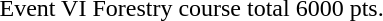<table>
<tr>
<td>Event VI</td>
<td>Forestry course</td>
<td>total 6000 pts.</td>
</tr>
</table>
